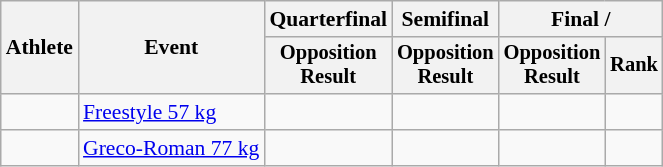<table class=wikitable style=font-size:90%;text-align:center>
<tr>
<th rowspan=2>Athlete</th>
<th rowspan=2>Event</th>
<th>Quarterfinal</th>
<th>Semifinal</th>
<th colspan=2>Final / </th>
</tr>
<tr style=font-size:95%>
<th>Opposition<br>Result</th>
<th>Opposition<br>Result</th>
<th>Opposition<br>Result</th>
<th>Rank</th>
</tr>
<tr>
<td align=left></td>
<td align=left><a href='#'>Freestyle 57 kg</a></td>
<td></td>
<td></td>
<td></td>
<td></td>
</tr>
<tr>
<td align=left></td>
<td align=left><a href='#'>Greco-Roman 77 kg</a></td>
<td></td>
<td></td>
<td></td>
<td></td>
</tr>
</table>
